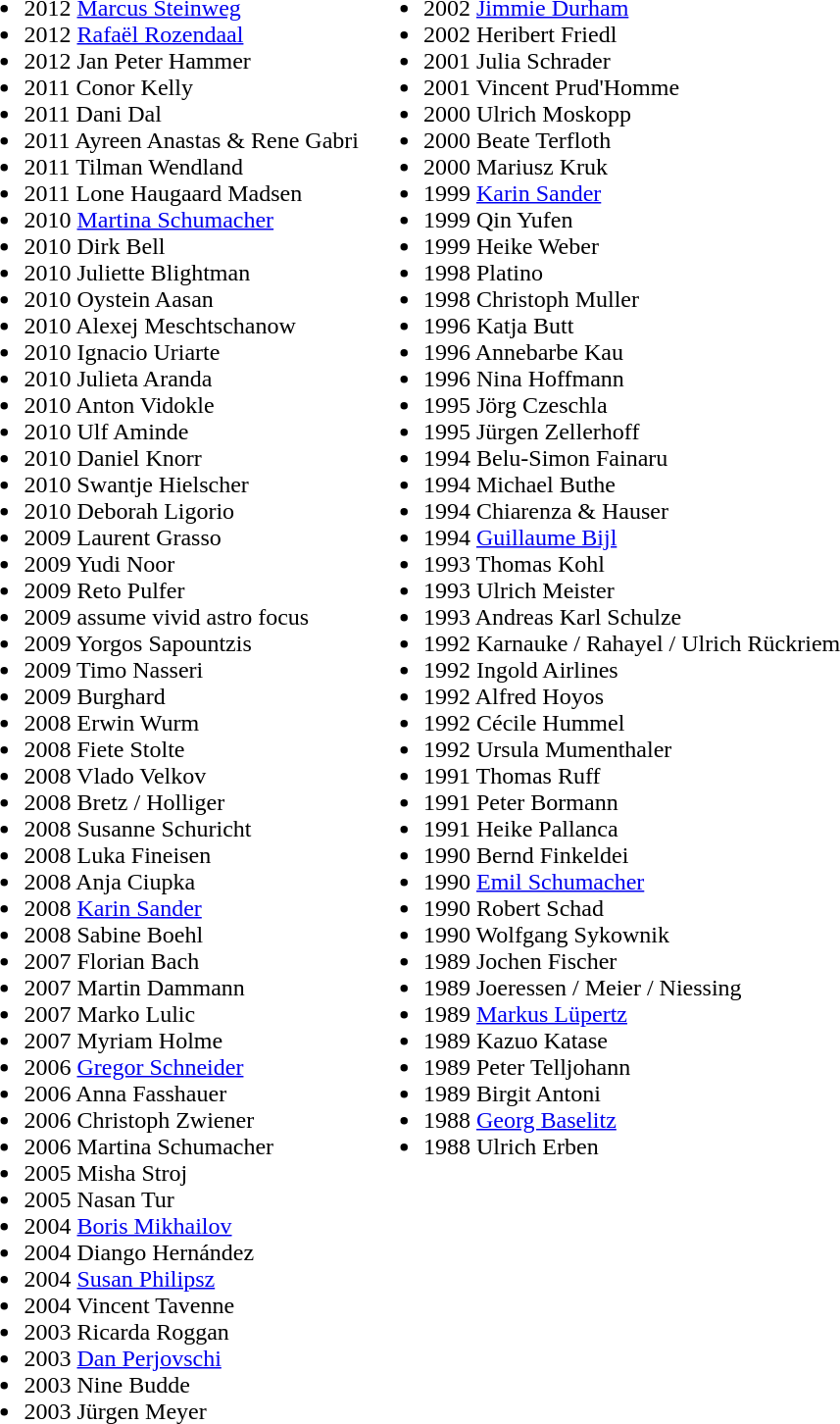<table>
<tr>
<td valign="top"><br><ul><li>2012 <a href='#'>Marcus Steinweg</a></li><li>2012 <a href='#'>Rafaël Rozendaal</a></li><li>2012 Jan Peter Hammer</li><li>2011 Conor Kelly</li><li>2011 Dani Dal</li><li>2011 Ayreen Anastas & Rene Gabri</li><li>2011 Tilman Wendland</li><li>2011 Lone Haugaard Madsen</li><li>2010 <a href='#'>Martina Schumacher</a></li><li>2010 Dirk Bell</li><li>2010 Juliette Blightman</li><li>2010 Oystein Aasan</li><li>2010 Alexej Meschtschanow</li><li>2010 Ignacio Uriarte</li><li>2010 Julieta Aranda</li><li>2010 Anton Vidokle</li><li>2010 Ulf Aminde</li><li>2010 Daniel Knorr</li><li>2010 Swantje Hielscher</li><li>2010 Deborah Ligorio</li><li>2009 Laurent Grasso</li><li>2009 Yudi Noor</li><li>2009 Reto Pulfer</li><li>2009 assume vivid astro focus</li><li>2009 Yorgos Sapountzis</li><li>2009 Timo Nasseri</li><li>2009 Burghard</li><li>2008 Erwin Wurm</li><li>2008 Fiete Stolte</li><li>2008 Vlado Velkov</li><li>2008 Bretz / Holliger</li><li>2008 Susanne Schuricht</li><li>2008 Luka Fineisen</li><li>2008 Anja Ciupka</li><li>2008 <a href='#'>Karin Sander</a></li><li>2008 Sabine Boehl</li><li>2007 Florian Bach</li><li>2007 Martin Dammann</li><li>2007 Marko Lulic</li><li>2007 Myriam Holme</li><li>2006 <a href='#'>Gregor Schneider</a></li><li>2006 Anna Fasshauer</li><li>2006 Christoph Zwiener</li><li>2006 Martina Schumacher</li><li>2005 Misha Stroj</li><li>2005 Nasan Tur</li><li>2004 <a href='#'>Boris Mikhailov</a></li><li>2004 Diango Hernández</li><li>2004 <a href='#'>Susan Philipsz</a></li><li>2004 Vincent Tavenne</li><li>2003 Ricarda Roggan</li><li>2003 <a href='#'>Dan Perjovschi</a></li><li>2003 Nine Budde</li><li>2003 Jürgen Meyer</li></ul></td>
<td valign="top"><br><ul><li>2002 <a href='#'>Jimmie Durham</a></li><li>2002 Heribert Friedl</li><li>2001 Julia Schrader</li><li>2001 Vincent Prud'Homme</li><li>2000 Ulrich Moskopp</li><li>2000 Beate Terfloth</li><li>2000 Mariusz Kruk</li><li>1999 <a href='#'>Karin Sander</a></li><li>1999 Qin Yufen</li><li>1999 Heike Weber</li><li>1998 Platino</li><li>1998 Christoph Muller</li><li>1996 Katja Butt</li><li>1996 Annebarbe Kau</li><li>1996 Nina Hoffmann</li><li>1995 Jörg Czeschla</li><li>1995 Jürgen Zellerhoff</li><li>1994 Belu-Simon Fainaru</li><li>1994 Michael Buthe</li><li>1994 Chiarenza & Hauser</li><li>1994 <a href='#'>Guillaume Bijl</a></li><li>1993 Thomas Kohl</li><li>1993 Ulrich Meister</li><li>1993 Andreas Karl Schulze</li><li>1992 Karnauke / Rahayel / Ulrich Rückriem</li><li>1992 Ingold Airlines</li><li>1992 Alfred Hoyos</li><li>1992 Cécile Hummel</li><li>1992 Ursula Mumenthaler</li><li>1991 Thomas Ruff</li><li>1991 Peter Bormann</li><li>1991 Heike Pallanca</li><li>1990 Bernd Finkeldei</li><li>1990 <a href='#'>Emil Schumacher</a></li><li>1990 Robert Schad</li><li>1990 Wolfgang Sykownik</li><li>1989 Jochen Fischer</li><li>1989 Joeressen / Meier / Niessing</li><li>1989 <a href='#'>Markus Lüpertz</a></li><li>1989 Kazuo Katase</li><li>1989 Peter Telljohann</li><li>1989 Birgit Antoni</li><li>1988 <a href='#'>Georg Baselitz</a></li><li>1988 Ulrich Erben</li></ul></td>
</tr>
</table>
